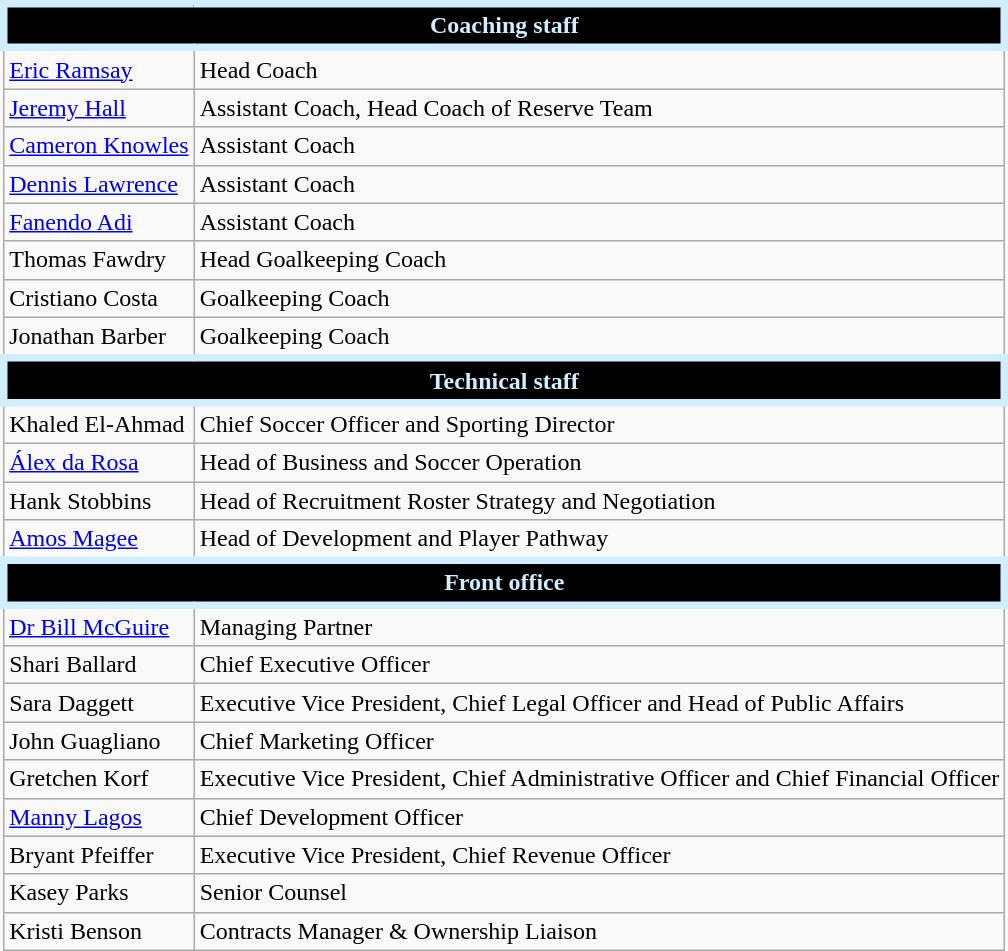<table class="wikitable">
<tr>
<th style="color:#D0EEFF;background:#000000;border:5px solid #D0EEFF" colspan="2"><strong>Coaching staff</strong></th>
</tr>
<tr>
<td><a href='#'>Eric Ramsay</a></td>
<td>Head Coach</td>
</tr>
<tr>
<td><a href='#'>Jeremy Hall</a></td>
<td>Assistant Coach, Head Coach of Reserve Team </td>
</tr>
<tr>
<td><a href='#'>Cameron Knowles</a></td>
<td>Assistant Coach</td>
</tr>
<tr>
<td><a href='#'>Dennis Lawrence</a></td>
<td>Assistant Coach</td>
</tr>
<tr>
<td><a href='#'>Fanendo Adi</a></td>
<td>Assistant Coach</td>
</tr>
<tr>
<td>Thomas Fawdry</td>
<td>Head Goalkeeping Coach</td>
</tr>
<tr>
<td>Cristiano Costa</td>
<td>Goalkeeping Coach</td>
</tr>
<tr>
<td>Jonathan Barber</td>
<td>Goalkeeping Coach</td>
</tr>
<tr>
<th style="color:#D0EEFF;background:#000000;border:5px solid #D0EEFF" colspan="2"><strong>Technical staff</strong></th>
</tr>
<tr>
<td>Khaled El-Ahmad</td>
<td>Chief Soccer Officer and Sporting Director</td>
</tr>
<tr>
<td><a href='#'>Álex da Rosa</a></td>
<td>Head of Business and Soccer Operation</td>
</tr>
<tr>
<td>Hank Stobbins</td>
<td>Head of Recruitment Roster Strategy and Negotiation</td>
</tr>
<tr>
<td><a href='#'>Amos Magee</a></td>
<td>Head of Development and Player Pathway</td>
</tr>
<tr>
<th style="color:#D0EEFF;background:#000000;border:5px solid #D0EEFF" colspan="2"><strong>Front office</strong></th>
</tr>
<tr>
<td><a href='#'>Dr Bill McGuire</a></td>
<td>Managing Partner</td>
</tr>
<tr>
<td>Shari Ballard</td>
<td>Chief Executive Officer</td>
</tr>
<tr>
<td>Sara Daggett</td>
<td>Executive Vice President, Chief Legal Officer and Head of Public Affairs</td>
</tr>
<tr>
<td>John Guagliano</td>
<td>Chief Marketing Officer</td>
</tr>
<tr>
<td>Gretchen Korf</td>
<td>Executive Vice President, Chief Administrative Officer and Chief Financial Officer</td>
</tr>
<tr>
<td><a href='#'>Manny Lagos</a></td>
<td>Chief Development Officer</td>
</tr>
<tr>
<td>Bryant Pfeiffer</td>
<td>Executive Vice President, Chief Revenue Officer</td>
</tr>
<tr>
<td>Kasey Parks</td>
<td>Senior Counsel</td>
</tr>
<tr>
<td>Kristi Benson</td>
<td>Contracts Manager & Ownership Liaison</td>
</tr>
</table>
